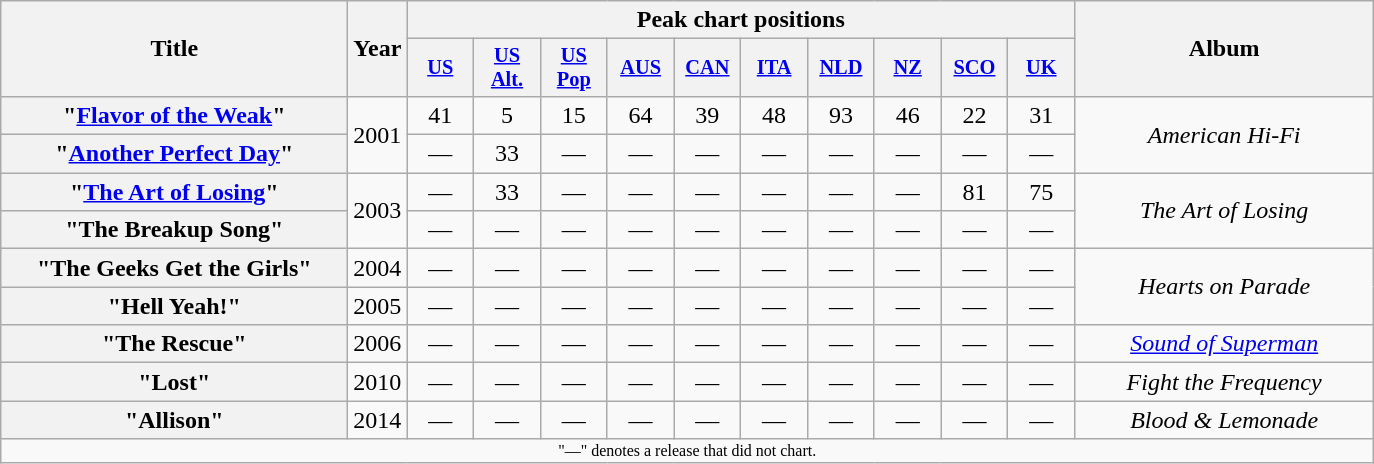<table class="wikitable plainrowheaders" style="text-align:center;">
<tr>
<th scope="col" rowspan="2" style="width:14em;">Title</th>
<th scope="col" rowspan="2" style="width:1em;">Year</th>
<th scope="col" colspan="10">Peak chart positions</th>
<th scope="col" rowspan="2" style="width:12em;">Album</th>
</tr>
<tr>
<th scope="col" style="width:2.8em;font-size:85%;"><a href='#'>US</a><br></th>
<th scope="col" style="width:2.8em;font-size:85%;"><a href='#'>US<br>Alt.</a><br></th>
<th scope="col" style="width:2.8em;font-size:85%;"><a href='#'>US<br>Pop</a><br></th>
<th scope="col" style="width:2.8em;font-size:85%;"><a href='#'>AUS</a><br></th>
<th scope="col" style="width:2.8em;font-size:85%;"><a href='#'>CAN</a><br></th>
<th scope="col" style="width:2.8em;font-size:85%;"><a href='#'>ITA</a><br></th>
<th scope="col" style="width:2.8em;font-size:85%;"><a href='#'>NLD</a><br></th>
<th scope="col" style="width:2.8em;font-size:85%;"><a href='#'>NZ</a><br></th>
<th scope="col" style="width:2.8em;font-size:85%;"><a href='#'>SCO</a><br></th>
<th scope="col" style="width:2.8em;font-size:85%;"><a href='#'>UK</a><br></th>
</tr>
<tr>
<th scope="row">"<a href='#'>Flavor of the Weak</a>"</th>
<td rowspan="2">2001</td>
<td>41</td>
<td>5</td>
<td>15</td>
<td>64</td>
<td>39</td>
<td>48</td>
<td>93</td>
<td>46</td>
<td>22</td>
<td>31</td>
<td rowspan="2"><em>American Hi-Fi</em></td>
</tr>
<tr>
<th scope="row">"<a href='#'>Another Perfect Day</a>"</th>
<td>—</td>
<td>33</td>
<td>—</td>
<td>—</td>
<td>—</td>
<td>—</td>
<td>—</td>
<td>—</td>
<td>—</td>
<td>—</td>
</tr>
<tr>
<th scope="row">"<a href='#'>The Art of Losing</a>"</th>
<td rowspan="2">2003</td>
<td>—</td>
<td>33</td>
<td>—</td>
<td>—</td>
<td>—</td>
<td>—</td>
<td>—</td>
<td>—</td>
<td>81</td>
<td>75</td>
<td rowspan="2"><em>The Art of Losing</em></td>
</tr>
<tr>
<th scope="row">"The Breakup Song"</th>
<td>—</td>
<td>—</td>
<td>—</td>
<td>—</td>
<td>—</td>
<td>—</td>
<td>—</td>
<td>—</td>
<td>—</td>
<td>—</td>
</tr>
<tr>
<th scope="row">"The Geeks Get the Girls"</th>
<td>2004</td>
<td>—</td>
<td>—</td>
<td>—</td>
<td>—</td>
<td>—</td>
<td>—</td>
<td>—</td>
<td>—</td>
<td>—</td>
<td>—</td>
<td rowspan="2"><em>Hearts on Parade</em></td>
</tr>
<tr>
<th scope="row">"Hell Yeah!"</th>
<td>2005</td>
<td>—</td>
<td>—</td>
<td>—</td>
<td>—</td>
<td>—</td>
<td>—</td>
<td>—</td>
<td>—</td>
<td>—</td>
<td>—</td>
</tr>
<tr>
<th scope="row">"The Rescue"</th>
<td>2006</td>
<td>—</td>
<td>—</td>
<td>—</td>
<td>—</td>
<td>—</td>
<td>—</td>
<td>—</td>
<td>—</td>
<td>—</td>
<td>—</td>
<td><em><a href='#'>Sound of Superman</a></em></td>
</tr>
<tr>
<th scope="row">"Lost"</th>
<td>2010</td>
<td>—</td>
<td>—</td>
<td>—</td>
<td>—</td>
<td>—</td>
<td>—</td>
<td>—</td>
<td>—</td>
<td>—</td>
<td>—</td>
<td><em>Fight the Frequency</em></td>
</tr>
<tr>
<th scope="row">"Allison"</th>
<td>2014</td>
<td>—</td>
<td>—</td>
<td>—</td>
<td>—</td>
<td>—</td>
<td>—</td>
<td>—</td>
<td>—</td>
<td>—</td>
<td>—</td>
<td><em>Blood & Lemonade</em></td>
</tr>
<tr>
<td colspan="14" style="text-align:center; font-size:8pt;">"—" denotes a release that did not chart.</td>
</tr>
</table>
